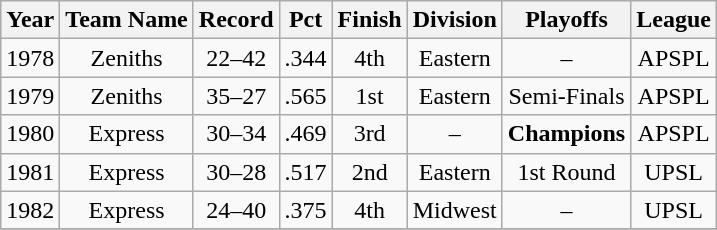<table class="wikitable">
<tr style="background: #F2F2F2;">
<th>Year</th>
<th>Team Name</th>
<th>Record</th>
<th>Pct</th>
<th>Finish</th>
<th>Division</th>
<th>Playoffs</th>
<th>League</th>
</tr>
<tr align=center>
<td>1978</td>
<td>Zeniths</td>
<td>22–42</td>
<td>.344</td>
<td>4th</td>
<td>Eastern</td>
<td>–</td>
<td>APSPL</td>
</tr>
<tr align=center>
<td>1979</td>
<td>Zeniths</td>
<td>35–27</td>
<td>.565</td>
<td>1st</td>
<td>Eastern</td>
<td>Semi-Finals</td>
<td>APSPL</td>
</tr>
<tr align=center>
<td>1980</td>
<td>Express</td>
<td>30–34</td>
<td>.469</td>
<td>3rd</td>
<td>–</td>
<td><strong>Champions</strong></td>
<td>APSPL</td>
</tr>
<tr align=center>
<td>1981</td>
<td>Express</td>
<td>30–28</td>
<td>.517</td>
<td>2nd</td>
<td>Eastern</td>
<td>1st Round</td>
<td>UPSL</td>
</tr>
<tr align=center>
<td>1982</td>
<td>Express</td>
<td>24–40</td>
<td>.375</td>
<td>4th</td>
<td>Midwest</td>
<td>–</td>
<td>UPSL</td>
</tr>
<tr align=center>
</tr>
</table>
